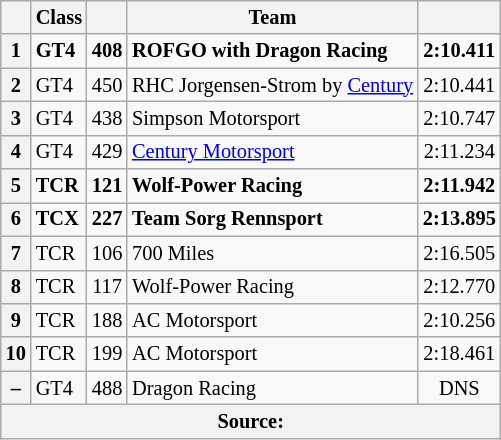<table class="wikitable sortable" style="font-size: 85%;">
<tr>
<th scope="col"></th>
<th scope="col">Class</th>
<th scope="col"></th>
<th scope="col">Team</th>
<th scope="col"></th>
</tr>
<tr style="font-weight:bold">
<th>1</th>
<td>GT4</td>
<td align="center">408</td>
<td> ROFGO with Dragon Racing</td>
<td align="center">2:10.411</td>
</tr>
<tr>
<th>2</th>
<td>GT4</td>
<td align="center">450</td>
<td> RHC Jorgensen-Strom by <a href='#'>Century</a></td>
<td align="center">2:10.441</td>
</tr>
<tr>
<th>3</th>
<td>GT4</td>
<td align="center">438</td>
<td> Simpson Motorsport</td>
<td align="center">2:10.747</td>
</tr>
<tr>
<th>4</th>
<td>GT4</td>
<td align="center">429</td>
<td> <a href='#'>Century Motorsport</a></td>
<td align="center">2:11.234</td>
</tr>
<tr style="font-weight:bold">
<th>5</th>
<td>TCR</td>
<td align="center">121</td>
<td> Wolf-Power Racing</td>
<td align="center">2:11.942</td>
</tr>
<tr style="font-weight:bold">
<th>6</th>
<td>TCX</td>
<td align="center">227</td>
<td> Team Sorg Rennsport</td>
<td align="center">2:13.895</td>
</tr>
<tr>
<th>7</th>
<td>TCR</td>
<td align="center">106</td>
<td> 700 Miles</td>
<td align="center">2:16.505</td>
</tr>
<tr>
<th>8</th>
<td>TCR</td>
<td align="center">117</td>
<td> Wolf-Power Racing</td>
<td align="center">2:12.770</td>
</tr>
<tr>
<th>9</th>
<td>TCR</td>
<td align="center">188</td>
<td> AC Motorsport</td>
<td align="center">2:10.256</td>
</tr>
<tr>
<th>10</th>
<td>TCR</td>
<td align="center">199</td>
<td> AC Motorsport</td>
<td align="center">2:18.461</td>
</tr>
<tr>
<th>–</th>
<td>GT4</td>
<td align="center">488</td>
<td> Dragon Racing</td>
<td align="center">DNS</td>
</tr>
<tr>
<th colspan=12>Source:</th>
</tr>
</table>
